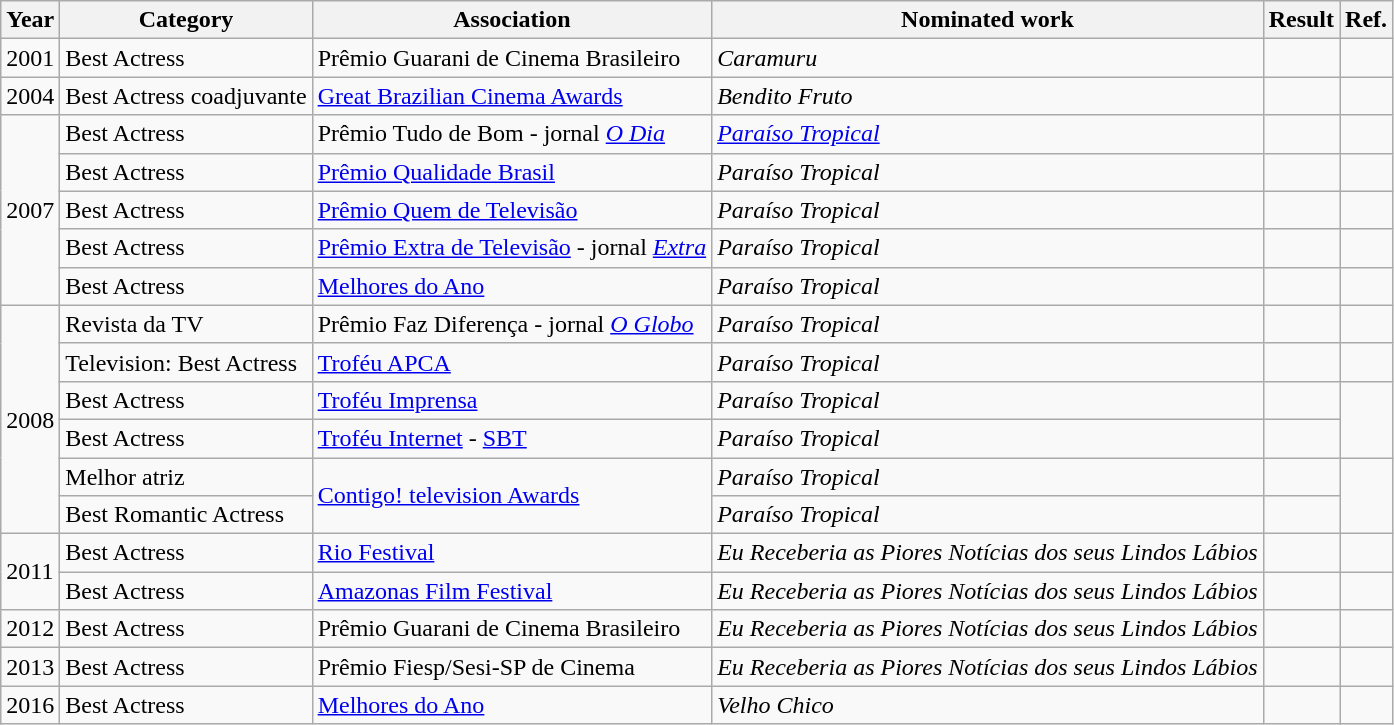<table class="wikitable">
<tr>
<th>Year</th>
<th>Category</th>
<th>Association</th>
<th>Nominated work</th>
<th>Result</th>
<th>Ref.</th>
</tr>
<tr>
<td>2001</td>
<td>Best Actress</td>
<td>Prêmio Guarani de Cinema Brasileiro</td>
<td><em>Caramuru</em></td>
<td></td>
<td></td>
</tr>
<tr>
<td>2004</td>
<td>Best Actress coadjuvante</td>
<td><a href='#'>Great Brazilian Cinema Awards</a></td>
<td><em>Bendito Fruto</em></td>
<td></td>
<td></td>
</tr>
<tr>
<td rowspan="5">2007</td>
<td>Best Actress</td>
<td>Prêmio Tudo de Bom - jornal <em><a href='#'>O Dia</a></em></td>
<td><em><a href='#'>Paraíso Tropical</a></em></td>
<td></td>
<td></td>
</tr>
<tr>
<td>Best Actress</td>
<td><a href='#'>Prêmio Qualidade Brasil</a></td>
<td><em>Paraíso Tropical</em></td>
<td></td>
<td></td>
</tr>
<tr>
<td>Best Actress</td>
<td><a href='#'>Prêmio Quem de Televisão</a></td>
<td><em>Paraíso Tropical</em></td>
<td></td>
<td></td>
</tr>
<tr>
<td>Best Actress</td>
<td><a href='#'>Prêmio Extra de Televisão</a> - jornal <em><a href='#'>Extra</a></em></td>
<td><em>Paraíso Tropical</em></td>
<td></td>
<td></td>
</tr>
<tr>
<td>Best Actress</td>
<td><a href='#'>Melhores do Ano</a></td>
<td><em>Paraíso Tropical</em></td>
<td></td>
<td></td>
</tr>
<tr>
<td rowspan="6">2008</td>
<td>Revista da TV</td>
<td>Prêmio Faz Diferença - jornal <em><a href='#'>O Globo</a></em></td>
<td><em>Paraíso Tropical</em></td>
<td></td>
<td></td>
</tr>
<tr>
<td>Television: Best Actress</td>
<td><a href='#'>Troféu APCA</a></td>
<td><em>Paraíso Tropical</em></td>
<td></td>
<td></td>
</tr>
<tr>
<td>Best Actress</td>
<td><a href='#'>Troféu Imprensa</a></td>
<td><em>Paraíso Tropical</em></td>
<td></td>
<td rowspan="2"></td>
</tr>
<tr>
<td>Best Actress</td>
<td><a href='#'>Troféu Internet</a> - <a href='#'>SBT</a></td>
<td><em>Paraíso Tropical</em></td>
<td></td>
</tr>
<tr>
<td>Melhor atriz</td>
<td rowspan="2"><a href='#'>Contigo! television Awards</a></td>
<td><em>Paraíso Tropical</em></td>
<td></td>
<td rowspan="2"></td>
</tr>
<tr>
<td>Best Romantic Actress</td>
<td><em>Paraíso Tropical</em></td>
<td></td>
</tr>
<tr>
<td rowspan="2">2011</td>
<td>Best Actress</td>
<td><a href='#'>Rio Festival</a></td>
<td><em>Eu Receberia as Piores Notícias dos seus Lindos Lábios</em></td>
<td></td>
<td></td>
</tr>
<tr>
<td>Best Actress</td>
<td><a href='#'>Amazonas Film Festival</a></td>
<td><em>Eu Receberia as Piores Notícias dos seus Lindos Lábios</em></td>
<td></td>
<td></td>
</tr>
<tr>
<td>2012</td>
<td>Best Actress</td>
<td>Prêmio Guarani de Cinema Brasileiro</td>
<td><em>Eu Receberia as Piores Notícias dos seus Lindos Lábios</em></td>
<td></td>
<td></td>
</tr>
<tr>
<td>2013</td>
<td>Best Actress</td>
<td>Prêmio Fiesp/Sesi-SP de Cinema</td>
<td><em>Eu Receberia as Piores Notícias dos seus Lindos Lábios</em></td>
<td></td>
<td></td>
</tr>
<tr>
<td>2016</td>
<td>Best Actress</td>
<td><a href='#'>Melhores do Ano</a></td>
<td><em>Velho Chico</em></td>
<td></td>
<td></td>
</tr>
</table>
